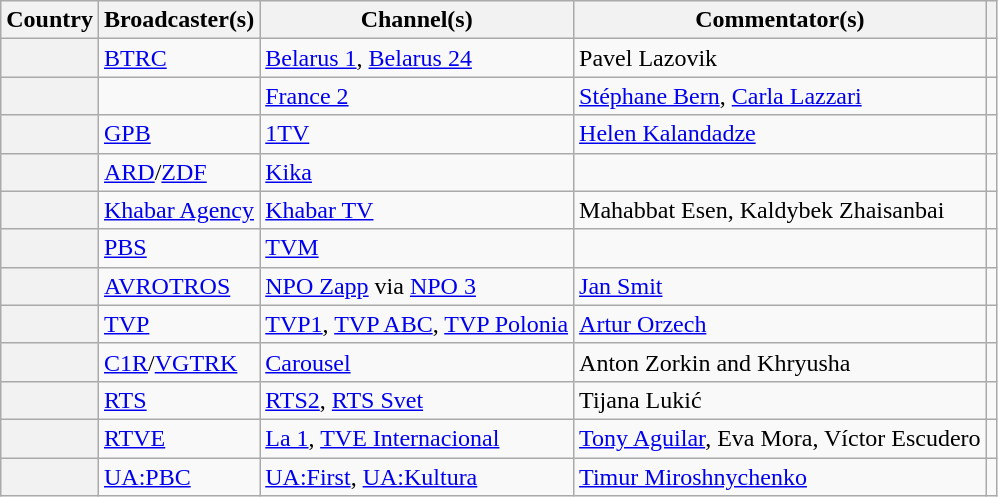<table class="wikitable plainrowheaders">
<tr>
<th scope="col">Country</th>
<th scope="col">Broadcaster(s)</th>
<th scope="col">Channel(s)</th>
<th scope="col">Commentator(s)</th>
<th scope="col"></th>
</tr>
<tr>
<th scope="row"></th>
<td><a href='#'>BTRC</a></td>
<td><a href='#'>Belarus 1</a>, <a href='#'>Belarus 24</a></td>
<td>Pavel Lazovik</td>
<td></td>
</tr>
<tr>
<th scope="row"></th>
<td></td>
<td><a href='#'>France 2</a></td>
<td><a href='#'>Stéphane Bern</a>, <a href='#'>Carla Lazzari</a></td>
<td></td>
</tr>
<tr>
<th scope="row"></th>
<td><a href='#'>GPB</a></td>
<td><a href='#'>1TV</a></td>
<td><a href='#'>Helen Kalandadze</a></td>
<td></td>
</tr>
<tr>
<th scope="row"></th>
<td><a href='#'>ARD</a>/<a href='#'>ZDF</a></td>
<td><a href='#'>Kika</a></td>
<td></td>
<td></td>
</tr>
<tr>
<th scope="row"></th>
<td><a href='#'>Khabar Agency</a></td>
<td><a href='#'>Khabar TV</a></td>
<td>Mahabbat Esen, Kaldybek Zhaisanbai</td>
<td></td>
</tr>
<tr>
<th scope="row"></th>
<td><a href='#'>PBS</a></td>
<td><a href='#'>TVM</a></td>
<td></td>
<td></td>
</tr>
<tr>
<th scope="row"></th>
<td><a href='#'>AVROTROS</a></td>
<td><a href='#'>NPO Zapp</a> via <a href='#'>NPO 3</a></td>
<td><a href='#'>Jan Smit</a></td>
<td></td>
</tr>
<tr>
<th scope="row"></th>
<td><a href='#'>TVP</a></td>
<td><a href='#'>TVP1</a>, <a href='#'>TVP ABC</a>, <a href='#'>TVP Polonia</a></td>
<td><a href='#'>Artur Orzech</a></td>
<td></td>
</tr>
<tr>
<th scope="row"></th>
<td><a href='#'>C1R</a>/<a href='#'>VGTRK</a></td>
<td><a href='#'>Carousel</a></td>
<td>Anton Zorkin and Khryusha</td>
<td></td>
</tr>
<tr>
<th scope="row"></th>
<td><a href='#'>RTS</a></td>
<td><a href='#'>RTS2</a>, <a href='#'>RTS Svet</a></td>
<td>Tijana Lukić</td>
<td></td>
</tr>
<tr>
<th scope="row"></th>
<td><a href='#'>RTVE</a></td>
<td><a href='#'>La 1</a>, <a href='#'>TVE Internacional</a></td>
<td><a href='#'>Tony Aguilar</a>, Eva Mora, Víctor Escudero</td>
<td></td>
</tr>
<tr>
<th scope="row"></th>
<td><a href='#'>UA:PBC</a></td>
<td><a href='#'>UA:First</a>, <a href='#'>UA:Kultura</a></td>
<td><a href='#'>Timur Miroshnychenko</a></td>
<td></td>
</tr>
</table>
